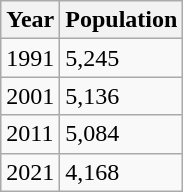<table class=wikitable>
<tr>
<th>Year</th>
<th>Population</th>
</tr>
<tr>
<td>1991</td>
<td>5,245</td>
</tr>
<tr>
<td>2001</td>
<td>5,136</td>
</tr>
<tr>
<td>2011</td>
<td>5,084</td>
</tr>
<tr>
<td>2021</td>
<td>4,168</td>
</tr>
</table>
